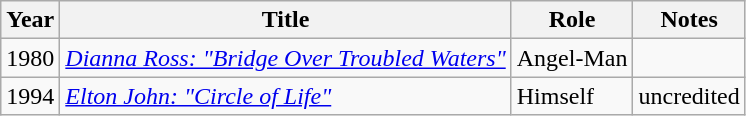<table class="wikitable">
<tr>
<th>Year</th>
<th>Title</th>
<th>Role</th>
<th>Notes</th>
</tr>
<tr>
<td>1980</td>
<td><em><a href='#'>Dianna Ross: "Bridge Over Troubled Waters"</a></em></td>
<td>Angel-Man</td>
<td></td>
</tr>
<tr>
<td>1994</td>
<td><em><a href='#'>Elton John: "Circle of Life"</a></em></td>
<td>Himself</td>
<td>uncredited</td>
</tr>
</table>
